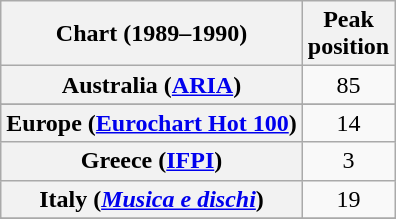<table class="wikitable sortable plainrowheaders" style="text-align:center">
<tr>
<th scope="col">Chart (1989–1990)</th>
<th scope="col">Peak<br>position</th>
</tr>
<tr>
<th scope="row">Australia (<a href='#'>ARIA</a>)</th>
<td>85</td>
</tr>
<tr>
</tr>
<tr>
</tr>
<tr>
<th scope="row">Europe (<a href='#'>Eurochart Hot 100</a>)</th>
<td>14</td>
</tr>
<tr>
<th scope="row">Greece (<a href='#'>IFPI</a>)</th>
<td>3</td>
</tr>
<tr>
<th scope="row">Italy (<em><a href='#'>Musica e dischi</a></em>)</th>
<td>19</td>
</tr>
<tr>
</tr>
<tr>
</tr>
<tr>
</tr>
<tr>
</tr>
<tr>
</tr>
<tr>
</tr>
<tr>
</tr>
</table>
